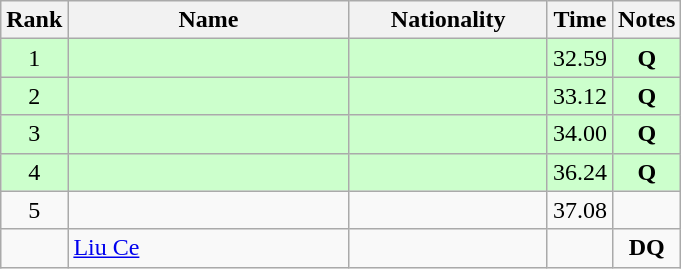<table class="wikitable sortable" style="text-align:center">
<tr>
<th>Rank</th>
<th style="width:180px">Name</th>
<th style="width:125px">Nationality</th>
<th>Time</th>
<th>Notes</th>
</tr>
<tr style="background:#cfc;">
<td>1</td>
<td style="text-align:left;"></td>
<td style="text-align:left;"></td>
<td>32.59</td>
<td><strong>Q</strong></td>
</tr>
<tr style="background:#cfc;">
<td>2</td>
<td style="text-align:left;"></td>
<td style="text-align:left;"></td>
<td>33.12</td>
<td><strong>Q</strong></td>
</tr>
<tr style="background:#cfc;">
<td>3</td>
<td style="text-align:left;"></td>
<td style="text-align:left;"></td>
<td>34.00</td>
<td><strong>Q</strong></td>
</tr>
<tr style="background:#cfc;">
<td>4</td>
<td style="text-align:left;"></td>
<td style="text-align:left;"></td>
<td>36.24</td>
<td><strong>Q</strong></td>
</tr>
<tr>
<td>5</td>
<td style="text-align:left;"></td>
<td style="text-align:left;"></td>
<td>37.08</td>
<td></td>
</tr>
<tr>
<td></td>
<td style="text-align:left;"><a href='#'>Liu Ce</a></td>
<td style="text-align:left;"></td>
<td></td>
<td><strong>DQ</strong></td>
</tr>
</table>
